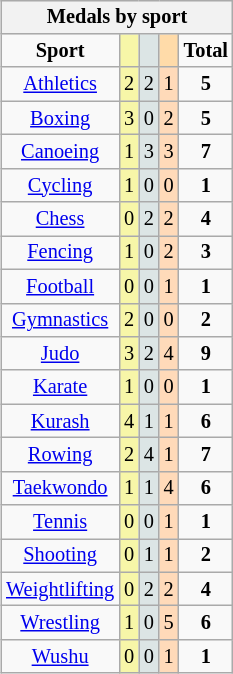<table class=wikitable style="font-size:85%;text-align:center;float:right;clear:right;margin-left:1em;">
<tr bgcolor=EFEFEF>
<th colspan=7>Medals by sport</th>
</tr>
<tr>
<td><strong>Sport</strong></td>
<td bgcolor=F7F6A8></td>
<td bgcolor=DCE5E5></td>
<td bgcolor=FFDBA9></td>
<td><strong>Total</strong></td>
</tr>
<tr>
<td><a href='#'>Athletics</a></td>
<td bgcolor=F7F6A8>2</td>
<td bgcolor=DCE5E5>2</td>
<td bgcolor=FFDAB9>1</td>
<td><strong>5</strong></td>
</tr>
<tr>
<td><a href='#'>Boxing</a></td>
<td bgcolor=F7F6A8>3</td>
<td bgcolor=DCE5E5>0</td>
<td bgcolor=FFDAB9>2</td>
<td><strong>5</strong></td>
</tr>
<tr>
<td><a href='#'>Canoeing</a></td>
<td bgcolor=F7F6A8>1</td>
<td bgcolor=DCE5E5>3</td>
<td bgcolor=FFDAB9>3</td>
<td><strong>7</strong></td>
</tr>
<tr>
<td><a href='#'>Cycling</a></td>
<td bgcolor=F7F6A8>1</td>
<td bgcolor=DCE5E5>0</td>
<td bgcolor=FFDAB9>0</td>
<td><strong>1</strong></td>
</tr>
<tr>
<td><a href='#'>Chess</a></td>
<td bgcolor=F7F6A8>0</td>
<td bgcolor=DCE5E5>2</td>
<td bgcolor=FFDAB9>2</td>
<td><strong>4</strong></td>
</tr>
<tr>
<td><a href='#'>Fencing</a></td>
<td bgcolor=F7F6A8>1</td>
<td bgcolor=DCE5E5>0</td>
<td bgcolor=FFDAB9>2</td>
<td><strong>3</strong></td>
</tr>
<tr>
<td><a href='#'>Football</a></td>
<td bgcolor=F7F6A8>0</td>
<td bgcolor=DCE5E5>0</td>
<td bgcolor=FFDAB9>1</td>
<td><strong>1</strong></td>
</tr>
<tr>
<td><a href='#'>Gymnastics</a></td>
<td bgcolor=F7F6A8>2</td>
<td bgcolor=DCE5E5>0</td>
<td bgcolor=FFDAB9>0</td>
<td><strong>2</strong></td>
</tr>
<tr>
<td><a href='#'>Judo</a></td>
<td bgcolor=F7F6A8>3</td>
<td bgcolor=DCE5E5>2</td>
<td bgcolor=FFDAB9>4</td>
<td><strong>9</strong></td>
</tr>
<tr>
<td><a href='#'>Karate</a></td>
<td bgcolor=F7F6A8>1</td>
<td bgcolor=DCE5E5>0</td>
<td bgcolor=FFDAB9>0</td>
<td><strong>1</strong></td>
</tr>
<tr>
<td><a href='#'>Kurash</a></td>
<td bgcolor=F7F6A8>4</td>
<td bgcolor=DCE5E5>1</td>
<td bgcolor=FFDAB9>1</td>
<td><strong>6</strong></td>
</tr>
<tr>
<td><a href='#'>Rowing</a></td>
<td bgcolor=F7F6A8>2</td>
<td bgcolor=DCE5E5>4</td>
<td bgcolor=FFDAB9>1</td>
<td><strong>7</strong></td>
</tr>
<tr>
<td><a href='#'>Taekwondo</a></td>
<td bgcolor=F7F6A8>1</td>
<td bgcolor=DCE5E5>1</td>
<td bgcolor=FFDAB9>4</td>
<td><strong>6</strong></td>
</tr>
<tr>
<td><a href='#'>Tennis</a></td>
<td bgcolor=F7F6A8>0</td>
<td bgcolor=DCE5E5>0</td>
<td bgcolor=FFDAB9>1</td>
<td><strong>1</strong></td>
</tr>
<tr>
<td><a href='#'>Shooting</a></td>
<td bgcolor=F7F6A8>0</td>
<td bgcolor=DCE5E5>1</td>
<td bgcolor=FFDAB9>1</td>
<td><strong>2</strong></td>
</tr>
<tr>
<td><a href='#'>Weightlifting</a></td>
<td bgcolor=F7F6A8>0</td>
<td bgcolor=DCE5E5>2</td>
<td bgcolor=FFDAB9>2</td>
<td><strong>4</strong></td>
</tr>
<tr>
<td><a href='#'>Wrestling</a></td>
<td bgcolor=F7F6A8>1</td>
<td bgcolor=DCE5E5>0</td>
<td bgcolor=FFDAB9>5</td>
<td><strong>6</strong></td>
</tr>
<tr>
<td><a href='#'>Wushu</a></td>
<td bgcolor=F7F6A8>0</td>
<td bgcolor=DCE5E5>0</td>
<td bgcolor=FFDAB9>1</td>
<td><strong>1</strong></td>
</tr>
</table>
